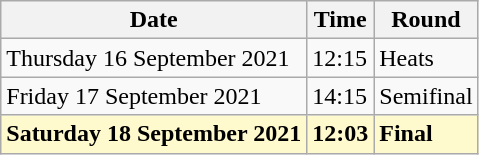<table class="wikitable">
<tr>
<th>Date</th>
<th>Time</th>
<th>Round</th>
</tr>
<tr>
<td>Thursday 16 September 2021</td>
<td>12:15</td>
<td>Heats</td>
</tr>
<tr>
<td>Friday 17 September 2021</td>
<td>14:15</td>
<td>Semifinal</td>
</tr>
<tr>
<td style=background:lemonchiffon><strong>Saturday 18 September 2021</strong></td>
<td style=background:lemonchiffon><strong>12:03</strong></td>
<td style=background:lemonchiffon><strong>Final</strong></td>
</tr>
</table>
